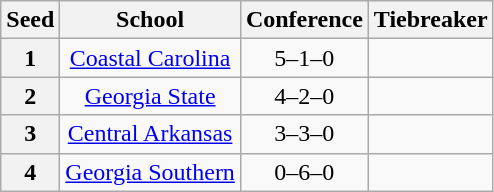<table class="wikitable" style="text-align:center">
<tr>
<th>Seed</th>
<th>School</th>
<th>Conference</th>
<th>Tiebreaker</th>
</tr>
<tr>
<th>1</th>
<td><a href='#'>Coastal Carolina</a></td>
<td>5–1–0</td>
<td></td>
</tr>
<tr>
<th>2</th>
<td><a href='#'>Georgia State</a></td>
<td>4–2–0</td>
<td></td>
</tr>
<tr>
<th>3</th>
<td><a href='#'>Central Arkansas</a></td>
<td>3–3–0</td>
<td></td>
</tr>
<tr>
<th>4</th>
<td><a href='#'>Georgia Southern</a></td>
<td>0–6–0</td>
<td></td>
</tr>
</table>
